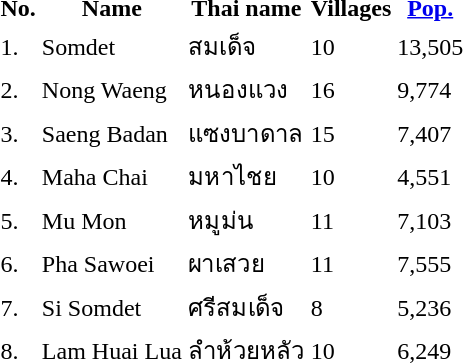<table>
<tr>
<th>No.</th>
<th>Name</th>
<th>Thai name</th>
<th>Villages</th>
<th><a href='#'>Pop.</a></th>
</tr>
<tr>
<td>1.</td>
<td>Somdet</td>
<td>สมเด็จ</td>
<td>10</td>
<td>13,505</td>
<td></td>
</tr>
<tr>
<td>2.</td>
<td>Nong Waeng</td>
<td>หนองแวง</td>
<td>16</td>
<td>9,774</td>
<td></td>
</tr>
<tr>
<td>3.</td>
<td>Saeng Badan</td>
<td>แซงบาดาล</td>
<td>15</td>
<td>7,407</td>
<td></td>
</tr>
<tr>
<td>4.</td>
<td>Maha Chai</td>
<td>มหาไชย</td>
<td>10</td>
<td>4,551</td>
<td></td>
</tr>
<tr>
<td>5.</td>
<td>Mu Mon</td>
<td>หมูม่น</td>
<td>11</td>
<td>7,103</td>
<td></td>
</tr>
<tr>
<td>6.</td>
<td>Pha Sawoei</td>
<td>ผาเสวย</td>
<td>11</td>
<td>7,555</td>
<td></td>
</tr>
<tr>
<td>7.</td>
<td>Si Somdet</td>
<td>ศรีสมเด็จ</td>
<td>8</td>
<td>5,236</td>
<td></td>
</tr>
<tr>
<td>8.</td>
<td>Lam Huai Lua</td>
<td>ลำห้วยหลัว</td>
<td>10</td>
<td>6,249</td>
<td></td>
</tr>
</table>
